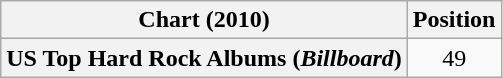<table class="wikitable sortable plainrowheaders" style="text-align:center">
<tr>
<th scope="col">Chart (2010)</th>
<th scope="col">Position</th>
</tr>
<tr>
<th scope="row">US Top Hard Rock Albums (<em>Billboard</em>)</th>
<td>49</td>
</tr>
</table>
